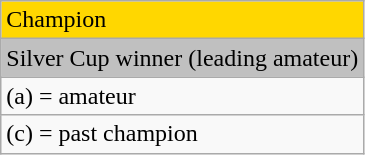<table class="wikitable">
<tr style="background:gold">
<td>Champion</td>
</tr>
<tr style="background:silver">
<td>Silver Cup winner (leading amateur)</td>
</tr>
<tr>
<td>(a) = amateur</td>
</tr>
<tr>
<td>(c) = past champion</td>
</tr>
</table>
